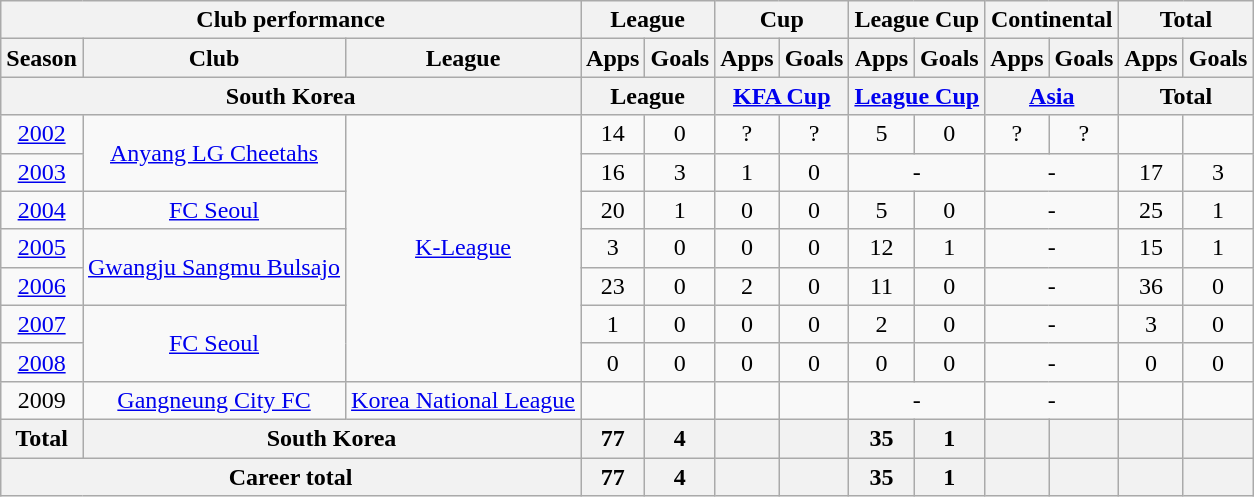<table class="wikitable" style="text-align:center">
<tr>
<th colspan=3>Club performance</th>
<th colspan=2>League</th>
<th colspan=2>Cup</th>
<th colspan=2>League Cup</th>
<th colspan=2>Continental</th>
<th colspan=2>Total</th>
</tr>
<tr>
<th>Season</th>
<th>Club</th>
<th>League</th>
<th>Apps</th>
<th>Goals</th>
<th>Apps</th>
<th>Goals</th>
<th>Apps</th>
<th>Goals</th>
<th>Apps</th>
<th>Goals</th>
<th>Apps</th>
<th>Goals</th>
</tr>
<tr>
<th colspan=3>South Korea</th>
<th colspan=2>League</th>
<th colspan=2><a href='#'>KFA Cup</a></th>
<th colspan=2><a href='#'>League Cup</a></th>
<th colspan=2><a href='#'>Asia</a></th>
<th colspan=2>Total</th>
</tr>
<tr>
<td><a href='#'>2002</a></td>
<td rowspan="2"><a href='#'>Anyang LG Cheetahs</a></td>
<td rowspan="7"><a href='#'>K-League</a></td>
<td>14</td>
<td>0</td>
<td>?</td>
<td>?</td>
<td>5</td>
<td>0</td>
<td>?</td>
<td>?</td>
<td></td>
<td></td>
</tr>
<tr>
<td><a href='#'>2003</a></td>
<td>16</td>
<td>3</td>
<td>1</td>
<td>0</td>
<td colspan="2">-</td>
<td colspan="2">-</td>
<td>17</td>
<td>3</td>
</tr>
<tr>
<td><a href='#'>2004</a></td>
<td><a href='#'>FC Seoul</a></td>
<td>20</td>
<td>1</td>
<td>0</td>
<td>0</td>
<td>5</td>
<td>0</td>
<td colspan="2">-</td>
<td>25</td>
<td>1</td>
</tr>
<tr>
<td><a href='#'>2005</a></td>
<td rowspan="2"><a href='#'>Gwangju Sangmu Bulsajo</a></td>
<td>3</td>
<td>0</td>
<td>0</td>
<td>0</td>
<td>12</td>
<td>1</td>
<td colspan="2">-</td>
<td>15</td>
<td>1</td>
</tr>
<tr>
<td><a href='#'>2006</a></td>
<td>23</td>
<td>0</td>
<td>2</td>
<td>0</td>
<td>11</td>
<td>0</td>
<td colspan="2">-</td>
<td>36</td>
<td>0</td>
</tr>
<tr>
<td><a href='#'>2007</a></td>
<td rowspan="2"><a href='#'>FC Seoul</a></td>
<td>1</td>
<td>0</td>
<td>0</td>
<td>0</td>
<td>2</td>
<td>0</td>
<td colspan="2">-</td>
<td>3</td>
<td>0</td>
</tr>
<tr>
<td><a href='#'>2008</a></td>
<td>0</td>
<td>0</td>
<td>0</td>
<td>0</td>
<td>0</td>
<td>0</td>
<td colspan="2">-</td>
<td>0</td>
<td>0</td>
</tr>
<tr>
<td>2009</td>
<td><a href='#'>Gangneung City FC</a></td>
<td><a href='#'>Korea National League</a></td>
<td></td>
<td></td>
<td></td>
<td></td>
<td colspan="2">-</td>
<td colspan="2">-</td>
<td></td>
<td></td>
</tr>
<tr>
<th rowspan=1>Total</th>
<th colspan=2>South Korea</th>
<th>77</th>
<th>4</th>
<th></th>
<th></th>
<th>35</th>
<th>1</th>
<th></th>
<th></th>
<th></th>
<th></th>
</tr>
<tr>
<th colspan=3>Career total</th>
<th>77</th>
<th>4</th>
<th></th>
<th></th>
<th>35</th>
<th>1</th>
<th></th>
<th></th>
<th></th>
<th></th>
</tr>
</table>
